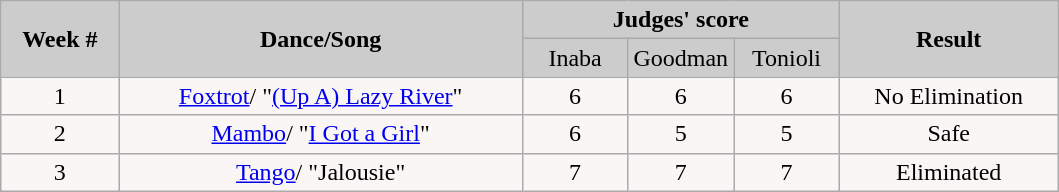<table class="wikitable" style="float:left;">
<tr style="text-align:center; background:#ccc;">
<td rowspan="2"><strong>Week #</strong></td>
<td rowspan="2"><strong>Dance/Song</strong></td>
<td colspan="3"><strong>Judges' score</strong></td>
<td rowspan="2"><strong>Result</strong></td>
</tr>
<tr style="text-align:center; background:#ccc;">
<td style="width:10%; ">Inaba</td>
<td style="width:10%; ">Goodman</td>
<td style="width:10%; ">Tonioli</td>
</tr>
<tr>
<td style="text-align:center; background:#faf6f6;">1</td>
<td style="text-align:center; background:#faf6f6;"><a href='#'>Foxtrot</a>/ "<a href='#'>(Up A) Lazy River</a>"</td>
<td style="text-align:center; background:#faf6f6;">6</td>
<td style="text-align:center; background:#faf6f6;">6</td>
<td style="text-align:center; background:#faf6f6;">6</td>
<td style="text-align:center; background:#faf6f6;">No Elimination</td>
</tr>
<tr>
<td style="text-align:center; background:#faf6f6;">2</td>
<td style="text-align:center; background:#faf6f6;"><a href='#'>Mambo</a>/ "<a href='#'>I Got a Girl</a>"</td>
<td style="text-align:center; background:#faf6f6;">6</td>
<td style="text-align:center; background:#faf6f6;">5</td>
<td style="text-align:center; background:#faf6f6;">5</td>
<td style="text-align:center; background:#faf6f6;">Safe</td>
</tr>
<tr>
<td style="text-align:center; background:#faf6f6;">3</td>
<td style="text-align:center; background:#faf6f6;"><a href='#'>Tango</a>/ "Jalousie"</td>
<td style="text-align:center; background:#faf6f6;">7</td>
<td style="text-align:center; background:#faf6f6;">7</td>
<td style="text-align:center; background:#faf6f6;">7</td>
<td style="text-align:center; background:#faf6f6;">Eliminated</td>
</tr>
</table>
